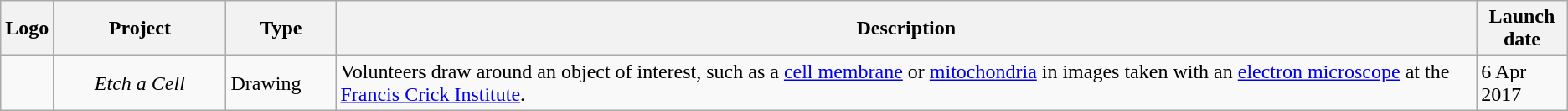<table class="wikitable sortable">
<tr>
<th scope="col">Logo</th>
<th scope="col" style="width:130px;">Project</th>
<th scope="col" style="width:80px;">Type</th>
<th scope="col" class="unsortable">Description</th>
<th scope="col" style="width:65px;">Launch date</th>
</tr>
<tr>
<td></td>
<td style="text-align: center;"><em>Etch a Cell</em></td>
<td>Drawing</td>
<td>Volunteers draw around an object of interest, such as a <a href='#'>cell membrane</a> or <a href='#'>mitochondria</a> in images taken with an <a href='#'>electron microscope</a> at the <a href='#'>Francis Crick Institute</a>.</td>
<td>6 Apr 2017</td>
</tr>
</table>
